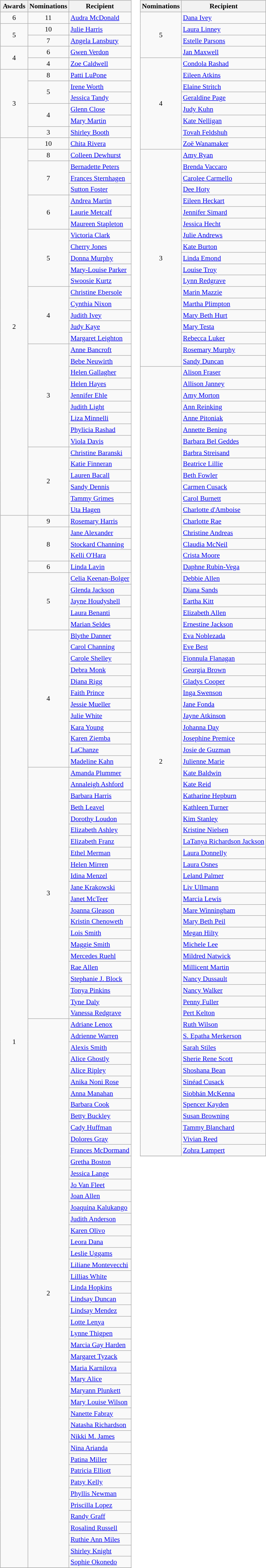<table>
<tr>
<td valign="top"><br><table class="wikitable unsortable" style="font-size:90%;">
<tr>
<th style="width:50px;">Awards</th>
<th>Nominations</th>
<th>Recipient</th>
</tr>
<tr>
<td align="center">6</td>
<td align="center">11</td>
<td><a href='#'>Audra McDonald</a></td>
</tr>
<tr>
<td rowspan="2" align="center">5</td>
<td align="center">10</td>
<td><a href='#'>Julie Harris</a></td>
</tr>
<tr>
<td align="center">7</td>
<td><a href='#'>Angela Lansbury</a></td>
</tr>
<tr>
<td rowspan="2" align="center">4</td>
<td align="center">6</td>
<td><a href='#'>Gwen Verdon</a></td>
</tr>
<tr>
<td align="center">4</td>
<td><a href='#'>Zoe Caldwell</a></td>
</tr>
<tr>
<td rowspan="6" align="center">3</td>
<td align="center">8</td>
<td><a href='#'>Patti LuPone</a></td>
</tr>
<tr>
<td rowspan="2" align="center">5</td>
<td><a href='#'>Irene Worth</a></td>
</tr>
<tr>
<td><a href='#'>Jessica Tandy</a></td>
</tr>
<tr>
<td rowspan="2" align="center">4</td>
<td><a href='#'>Glenn Close</a></td>
</tr>
<tr>
<td><a href='#'>Mary Martin</a></td>
</tr>
<tr>
<td align="center">3</td>
<td><a href='#'>Shirley Booth</a></td>
</tr>
<tr>
<td rowspan="33" align="center">2</td>
<td align="center">10</td>
<td><a href='#'>Chita Rivera</a></td>
</tr>
<tr>
<td align="center">8</td>
<td><a href='#'>Colleen Dewhurst</a></td>
</tr>
<tr>
<td rowspan="3" align="center">7</td>
<td><a href='#'>Bernadette Peters</a></td>
</tr>
<tr>
<td><a href='#'>Frances Sternhagen</a></td>
</tr>
<tr>
<td><a href='#'>Sutton Foster</a></td>
</tr>
<tr>
<td rowspan="3" align="center">6</td>
<td><a href='#'>Andrea Martin</a></td>
</tr>
<tr>
<td><a href='#'>Laurie Metcalf</a></td>
</tr>
<tr>
<td><a href='#'>Maureen Stapleton</a></td>
</tr>
<tr>
<td rowspan="5" align="center">5</td>
<td><a href='#'>Victoria Clark</a></td>
</tr>
<tr>
<td><a href='#'>Cherry Jones</a></td>
</tr>
<tr>
<td><a href='#'>Donna Murphy</a></td>
</tr>
<tr>
<td><a href='#'>Mary-Louise Parker</a></td>
</tr>
<tr>
<td><a href='#'>Swoosie Kurtz</a></td>
</tr>
<tr>
<td rowspan="5" align="center">4</td>
<td><a href='#'>Christine Ebersole</a></td>
</tr>
<tr>
<td><a href='#'>Cynthia Nixon</a></td>
</tr>
<tr>
<td><a href='#'>Judith Ivey</a></td>
</tr>
<tr>
<td><a href='#'>Judy Kaye</a></td>
</tr>
<tr>
<td><a href='#'>Margaret Leighton</a></td>
</tr>
<tr>
<td rowspan="9" align="center">3</td>
<td><a href='#'>Anne Bancroft</a></td>
</tr>
<tr>
<td><a href='#'>Bebe Neuwirth</a></td>
</tr>
<tr>
<td><a href='#'>Helen Gallagher</a></td>
</tr>
<tr>
<td><a href='#'>Helen Hayes</a></td>
</tr>
<tr>
<td><a href='#'>Jennifer Ehle</a></td>
</tr>
<tr>
<td><a href='#'>Judith Light</a></td>
</tr>
<tr>
<td><a href='#'>Liza Minnelli</a></td>
</tr>
<tr>
<td><a href='#'>Phylicia Rashad</a></td>
</tr>
<tr>
<td><a href='#'>Viola Davis</a></td>
</tr>
<tr>
<td rowspan="6" align="center">2</td>
<td><a href='#'>Christine Baranski</a></td>
</tr>
<tr>
<td><a href='#'>Katie Finneran</a></td>
</tr>
<tr>
<td><a href='#'>Lauren Bacall</a></td>
</tr>
<tr>
<td><a href='#'>Sandy Dennis</a></td>
</tr>
<tr>
<td><a href='#'>Tammy Grimes</a></td>
</tr>
<tr>
<td><a href='#'>Uta Hagen</a></td>
</tr>
<tr>
<td rowspan="92" align="center">1</td>
<td align="center">9</td>
<td><a href='#'>Rosemary Harris</a></td>
</tr>
<tr>
<td rowspan="3" align="center">8</td>
<td><a href='#'>Jane Alexander</a></td>
</tr>
<tr>
<td><a href='#'>Stockard Channing</a></td>
</tr>
<tr>
<td><a href='#'>Kelli O'Hara</a></td>
</tr>
<tr>
<td align="center">6</td>
<td><a href='#'>Linda Lavin</a></td>
</tr>
<tr>
<td rowspan="5" align="center">5</td>
<td><a href='#'>Celia Keenan-Bolger</a></td>
</tr>
<tr>
<td><a href='#'>Glenda Jackson</a></td>
</tr>
<tr>
<td><a href='#'>Jayne Houdyshell</a></td>
</tr>
<tr>
<td><a href='#'>Laura Benanti</a></td>
</tr>
<tr>
<td><a href='#'>Marian Seldes</a></td>
</tr>
<tr>
<td rowspan="12" align="center">4</td>
<td><a href='#'>Blythe Danner</a></td>
</tr>
<tr>
<td><a href='#'>Carol Channing</a></td>
</tr>
<tr>
<td><a href='#'>Carole Shelley</a></td>
</tr>
<tr>
<td><a href='#'>Debra Monk</a></td>
</tr>
<tr>
<td><a href='#'>Diana Rigg</a></td>
</tr>
<tr>
<td><a href='#'>Faith Prince</a></td>
</tr>
<tr>
<td><a href='#'>Jessie Mueller</a></td>
</tr>
<tr>
<td><a href='#'>Julie White</a></td>
</tr>
<tr>
<td><a href='#'>Kara Young</a></td>
</tr>
<tr>
<td><a href='#'>Karen Ziemba</a></td>
</tr>
<tr>
<td><a href='#'>LaChanze</a></td>
</tr>
<tr>
<td><a href='#'>Madeline Kahn</a></td>
</tr>
<tr>
<td rowspan="22" align="center">3</td>
<td><a href='#'>Amanda Plummer</a></td>
</tr>
<tr>
<td><a href='#'>Annaleigh Ashford</a></td>
</tr>
<tr>
<td><a href='#'>Barbara Harris</a></td>
</tr>
<tr>
<td><a href='#'>Beth Leavel</a></td>
</tr>
<tr>
<td><a href='#'>Dorothy Loudon</a></td>
</tr>
<tr>
<td><a href='#'>Elizabeth Ashley</a></td>
</tr>
<tr>
<td><a href='#'>Elizabeth Franz</a></td>
</tr>
<tr>
<td><a href='#'>Ethel Merman</a></td>
</tr>
<tr>
<td><a href='#'>Helen Mirren</a></td>
</tr>
<tr>
<td><a href='#'>Idina Menzel</a></td>
</tr>
<tr>
<td><a href='#'>Jane Krakowski</a></td>
</tr>
<tr>
<td><a href='#'>Janet McTeer</a></td>
</tr>
<tr>
<td><a href='#'>Joanna Gleason</a></td>
</tr>
<tr>
<td><a href='#'>Kristin Chenoweth</a></td>
</tr>
<tr>
<td><a href='#'>Lois Smith</a></td>
</tr>
<tr>
<td><a href='#'>Maggie Smith</a></td>
</tr>
<tr>
<td><a href='#'>Mercedes Ruehl</a></td>
</tr>
<tr>
<td><a href='#'>Rae Allen</a></td>
</tr>
<tr>
<td><a href='#'>Stephanie J. Block</a></td>
</tr>
<tr>
<td><a href='#'>Tonya Pinkins</a></td>
</tr>
<tr>
<td><a href='#'>Tyne Daly</a></td>
</tr>
<tr>
<td><a href='#'>Vanessa Redgrave</a></td>
</tr>
<tr>
<td rowspan="48" align="center">2</td>
<td><a href='#'>Adriane Lenox</a></td>
</tr>
<tr>
<td><a href='#'>Adrienne Warren</a></td>
</tr>
<tr>
<td><a href='#'>Alexis Smith</a></td>
</tr>
<tr>
<td><a href='#'>Alice Ghostly</a></td>
</tr>
<tr>
<td><a href='#'>Alice Ripley</a></td>
</tr>
<tr>
<td><a href='#'>Anika Noni Rose</a></td>
</tr>
<tr>
<td><a href='#'>Anna Manahan</a></td>
</tr>
<tr>
<td><a href='#'>Barbara Cook</a></td>
</tr>
<tr>
<td><a href='#'>Betty Buckley</a></td>
</tr>
<tr>
<td><a href='#'>Cady Huffman</a></td>
</tr>
<tr>
<td><a href='#'>Dolores Gray</a></td>
</tr>
<tr>
<td><a href='#'>Frances McDormand</a></td>
</tr>
<tr>
<td><a href='#'>Gretha Boston</a></td>
</tr>
<tr>
<td><a href='#'>Jessica Lange</a></td>
</tr>
<tr>
<td><a href='#'>Jo Van Fleet</a></td>
</tr>
<tr>
<td><a href='#'>Joan Allen</a></td>
</tr>
<tr>
<td><a href='#'>Joaquina Kalukango</a></td>
</tr>
<tr>
<td><a href='#'>Judith Anderson</a></td>
</tr>
<tr>
<td><a href='#'>Karen Olivo</a></td>
</tr>
<tr>
<td><a href='#'>Leora Dana</a></td>
</tr>
<tr>
<td><a href='#'>Leslie Uggams</a></td>
</tr>
<tr>
<td><a href='#'>Liliane Montevecchi</a></td>
</tr>
<tr>
<td><a href='#'>Lillias White</a></td>
</tr>
<tr>
<td><a href='#'>Linda Hopkins</a></td>
</tr>
<tr>
<td><a href='#'>Lindsay Duncan</a></td>
</tr>
<tr>
<td><a href='#'>Lindsay Mendez</a></td>
</tr>
<tr>
<td><a href='#'>Lotte Lenya</a></td>
</tr>
<tr>
<td><a href='#'>Lynne Thigpen</a></td>
</tr>
<tr>
<td><a href='#'>Marcia Gay Harden</a></td>
</tr>
<tr>
<td><a href='#'>Margaret Tyzack</a></td>
</tr>
<tr>
<td><a href='#'>Maria Karnilova</a></td>
</tr>
<tr>
<td><a href='#'>Mary Alice</a></td>
</tr>
<tr>
<td><a href='#'>Maryann Plunkett</a></td>
</tr>
<tr>
<td><a href='#'>Mary Louise Wilson</a></td>
</tr>
<tr>
<td><a href='#'>Nanette Fabray</a></td>
</tr>
<tr>
<td><a href='#'>Natasha Richardson</a></td>
</tr>
<tr>
<td><a href='#'>Nikki M. James</a></td>
</tr>
<tr>
<td><a href='#'>Nina Arianda</a></td>
</tr>
<tr>
<td><a href='#'>Patina Miller</a></td>
</tr>
<tr>
<td><a href='#'>Patricia Elliott</a></td>
</tr>
<tr>
<td><a href='#'>Patsy Kelly</a></td>
</tr>
<tr>
<td><a href='#'>Phyllis Newman</a></td>
</tr>
<tr>
<td><a href='#'>Priscilla Lopez</a></td>
</tr>
<tr>
<td><a href='#'>Randy Graff</a></td>
</tr>
<tr>
<td><a href='#'>Rosalind Russell</a></td>
</tr>
<tr>
<td><a href='#'>Ruthie Ann Miles</a></td>
</tr>
<tr>
<td><a href='#'>Shirley Knight</a></td>
</tr>
<tr>
<td><a href='#'>Sophie Okonedo</a></td>
</tr>
<tr>
</tr>
</table>
</td>
<td valign="top"><br><table class="wikitable unsortable" style="font-size:90%;">
<tr>
<th>Nominations</th>
<th>Recipient</th>
</tr>
<tr>
<td rowspan="4" align="center">5</td>
<td><a href='#'>Dana Ivey</a></td>
</tr>
<tr>
<td><a href='#'>Laura Linney</a></td>
</tr>
<tr>
<td><a href='#'>Estelle Parsons</a></td>
</tr>
<tr>
<td><a href='#'>Jan Maxwell</a></td>
</tr>
<tr>
<td rowspan="8" align="center">4</td>
<td><a href='#'>Condola Rashad</a></td>
</tr>
<tr>
<td><a href='#'>Eileen Atkins</a></td>
</tr>
<tr>
<td><a href='#'>Elaine Stritch</a></td>
</tr>
<tr>
<td><a href='#'>Geraldine Page</a></td>
</tr>
<tr>
<td><a href='#'>Judy Kuhn</a></td>
</tr>
<tr>
<td><a href='#'>Kate Nelligan</a></td>
</tr>
<tr>
<td><a href='#'>Tovah Feldshuh</a></td>
</tr>
<tr>
<td><a href='#'>Zoë Wanamaker</a></td>
</tr>
<tr>
<td rowspan="19" align="center">3</td>
<td><a href='#'>Amy Ryan</a></td>
</tr>
<tr>
<td><a href='#'>Brenda Vaccaro</a></td>
</tr>
<tr>
<td><a href='#'>Carolee Carmello</a></td>
</tr>
<tr>
<td><a href='#'>Dee Hoty</a></td>
</tr>
<tr>
<td><a href='#'>Eileen Heckart</a></td>
</tr>
<tr>
<td><a href='#'>Jennifer Simard</a></td>
</tr>
<tr>
<td><a href='#'>Jessica Hecht</a></td>
</tr>
<tr>
<td><a href='#'>Julie Andrews</a></td>
</tr>
<tr>
<td><a href='#'>Kate Burton</a></td>
</tr>
<tr>
<td><a href='#'>Linda Emond</a></td>
</tr>
<tr>
<td><a href='#'>Louise Troy</a></td>
</tr>
<tr>
<td><a href='#'>Lynn Redgrave</a></td>
</tr>
<tr>
<td><a href='#'>Marin Mazzie</a></td>
</tr>
<tr>
<td><a href='#'>Martha Plimpton</a></td>
</tr>
<tr>
<td><a href='#'>Mary Beth Hurt</a></td>
</tr>
<tr>
<td><a href='#'>Mary Testa</a></td>
</tr>
<tr>
<td><a href='#'>Rebecca Luker</a></td>
</tr>
<tr>
<td><a href='#'>Rosemary Murphy</a></td>
</tr>
<tr>
<td><a href='#'>Sandy Duncan</a></td>
</tr>
<tr>
<td rowspan="69" align="center">2</td>
<td><a href='#'>Alison Fraser</a></td>
</tr>
<tr>
<td><a href='#'>Allison Janney</a></td>
</tr>
<tr>
<td><a href='#'>Amy Morton</a></td>
</tr>
<tr>
<td><a href='#'>Ann Reinking</a></td>
</tr>
<tr>
<td><a href='#'>Anne Pitoniak</a></td>
</tr>
<tr>
<td><a href='#'>Annette Bening</a></td>
</tr>
<tr>
<td><a href='#'>Barbara Bel Geddes</a></td>
</tr>
<tr>
<td><a href='#'>Barbra Streisand</a></td>
</tr>
<tr>
<td><a href='#'>Beatrice Lillie</a></td>
</tr>
<tr>
<td><a href='#'>Beth Fowler</a></td>
</tr>
<tr>
<td><a href='#'>Carmen Cusack</a></td>
</tr>
<tr>
<td><a href='#'>Carol Burnett</a></td>
</tr>
<tr>
<td><a href='#'>Charlotte d'Amboise</a></td>
</tr>
<tr>
<td><a href='#'>Charlotte Rae</a></td>
</tr>
<tr>
<td><a href='#'>Christine Andreas</a></td>
</tr>
<tr>
<td><a href='#'>Claudia McNeil</a></td>
</tr>
<tr>
<td><a href='#'>Crista Moore</a></td>
</tr>
<tr>
<td><a href='#'>Daphne Rubin-Vega</a></td>
</tr>
<tr>
<td><a href='#'>Debbie Allen</a></td>
</tr>
<tr>
<td><a href='#'>Diana Sands</a></td>
</tr>
<tr>
<td><a href='#'>Eartha Kitt</a></td>
</tr>
<tr>
<td><a href='#'>Elizabeth Allen</a></td>
</tr>
<tr>
<td><a href='#'>Ernestine Jackson</a></td>
</tr>
<tr>
<td><a href='#'>Eva Noblezada</a></td>
</tr>
<tr>
<td><a href='#'>Eve Best</a></td>
</tr>
<tr>
<td><a href='#'>Fionnula Flanagan</a></td>
</tr>
<tr>
<td><a href='#'>Georgia Brown</a></td>
</tr>
<tr>
<td><a href='#'>Gladys Cooper</a></td>
</tr>
<tr>
<td><a href='#'>Inga Swenson</a></td>
</tr>
<tr>
<td><a href='#'>Jane Fonda</a></td>
</tr>
<tr>
<td><a href='#'>Jayne Atkinson</a></td>
</tr>
<tr>
<td><a href='#'>Johanna Day</a></td>
</tr>
<tr>
<td><a href='#'>Josephine Premice</a></td>
</tr>
<tr>
<td><a href='#'>Josie de Guzman</a></td>
</tr>
<tr>
<td><a href='#'>Julienne Marie</a></td>
</tr>
<tr>
<td><a href='#'>Kate Baldwin</a></td>
</tr>
<tr>
<td><a href='#'>Kate Reid</a></td>
</tr>
<tr>
<td><a href='#'>Katharine Hepburn</a></td>
</tr>
<tr>
<td><a href='#'>Kathleen Turner</a></td>
</tr>
<tr>
<td><a href='#'>Kim Stanley</a></td>
</tr>
<tr>
<td><a href='#'>Kristine Nielsen</a></td>
</tr>
<tr>
<td><a href='#'>LaTanya Richardson Jackson</a></td>
</tr>
<tr>
<td><a href='#'>Laura Donnelly</a></td>
</tr>
<tr>
<td><a href='#'>Laura Osnes</a></td>
</tr>
<tr>
<td><a href='#'>Leland Palmer</a></td>
</tr>
<tr>
<td><a href='#'>Liv Ullmann</a></td>
</tr>
<tr>
<td><a href='#'>Marcia Lewis</a></td>
</tr>
<tr>
<td><a href='#'>Mare Winningham</a></td>
</tr>
<tr>
<td><a href='#'>Mary Beth Peil</a></td>
</tr>
<tr>
<td><a href='#'>Megan Hilty</a></td>
</tr>
<tr>
<td><a href='#'>Michele Lee</a></td>
</tr>
<tr>
<td><a href='#'>Mildred Natwick</a></td>
</tr>
<tr>
<td><a href='#'>Millicent Martin</a></td>
</tr>
<tr>
<td><a href='#'>Nancy Dussault</a></td>
</tr>
<tr>
<td><a href='#'>Nancy Walker</a></td>
</tr>
<tr>
<td><a href='#'>Penny Fuller</a></td>
</tr>
<tr>
<td><a href='#'>Pert Kelton</a></td>
</tr>
<tr>
<td><a href='#'>Ruth Wilson</a></td>
</tr>
<tr>
<td><a href='#'>S. Epatha Merkerson</a></td>
</tr>
<tr>
<td><a href='#'>Sarah Stiles</a></td>
</tr>
<tr>
<td><a href='#'>Sherie Rene Scott</a></td>
</tr>
<tr>
<td><a href='#'>Shoshana Bean</a></td>
</tr>
<tr>
<td><a href='#'>Sinéad Cusack</a></td>
</tr>
<tr>
<td><a href='#'>Siobhán McKenna</a></td>
</tr>
<tr>
<td><a href='#'>Spencer Kayden</a></td>
</tr>
<tr>
<td><a href='#'>Susan Browning</a></td>
</tr>
<tr>
<td><a href='#'>Tammy Blanchard</a></td>
</tr>
<tr>
<td><a href='#'>Vivian Reed</a></td>
</tr>
<tr>
<td><a href='#'>Zohra Lampert</a></td>
</tr>
<tr>
</tr>
</table>
</td>
</tr>
</table>
